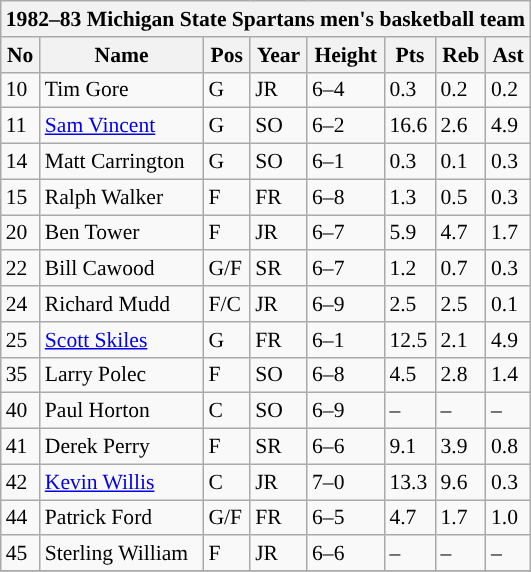<table class="wikitable sortable" style="font-size: 90%" |->
<tr>
<th colspan=9 style=>1982–83 Michigan State Spartans men's basketball team</th>
</tr>
<tr>
<th style="background:#">No</th>
<th style="background:#">Name</th>
<th style="background:#">Pos</th>
<th style="background:#">Year</th>
<th style="background:#">Height</th>
<th style="background:#">Pts</th>
<th style="background:#">Reb</th>
<th style="background:#">Ast</th>
</tr>
<tr>
<td>10</td>
<td>Tim Gore</td>
<td>G</td>
<td>JR</td>
<td>6–4</td>
<td>0.3</td>
<td>0.2</td>
<td>0.2</td>
</tr>
<tr>
<td>11</td>
<td><a href='#'>Sam Vincent</a></td>
<td>G</td>
<td>SO</td>
<td>6–2</td>
<td>16.6</td>
<td>2.6</td>
<td>4.9</td>
</tr>
<tr>
<td>14</td>
<td>Matt Carrington</td>
<td>G</td>
<td>SO</td>
<td>6–1</td>
<td>0.3</td>
<td>0.1</td>
<td>0.3</td>
</tr>
<tr>
<td>15</td>
<td>Ralph Walker</td>
<td>F</td>
<td>FR</td>
<td>6–8</td>
<td>1.3</td>
<td>0.5</td>
<td>0.3</td>
</tr>
<tr>
<td>20</td>
<td>Ben Tower</td>
<td>F</td>
<td>JR</td>
<td>6–7</td>
<td>5.9</td>
<td>4.7</td>
<td>1.7</td>
</tr>
<tr>
<td>22</td>
<td>Bill Cawood</td>
<td>G/F</td>
<td>SR</td>
<td>6–7</td>
<td>1.2</td>
<td>0.7</td>
<td>0.3</td>
</tr>
<tr>
<td>24</td>
<td>Richard Mudd</td>
<td>F/C</td>
<td>JR</td>
<td>6–9</td>
<td>2.5</td>
<td>2.5</td>
<td>0.1</td>
</tr>
<tr>
<td>25</td>
<td><a href='#'>Scott Skiles</a></td>
<td>G</td>
<td>FR</td>
<td>6–1</td>
<td>12.5</td>
<td>2.1</td>
<td>4.9</td>
</tr>
<tr>
<td>35</td>
<td>Larry Polec</td>
<td>F</td>
<td>SO</td>
<td>6–8</td>
<td>4.5</td>
<td>2.8</td>
<td>1.4</td>
</tr>
<tr>
<td>40</td>
<td>Paul Horton</td>
<td>C</td>
<td>SO</td>
<td>6–9</td>
<td>–</td>
<td>–</td>
<td>–</td>
</tr>
<tr>
<td>41</td>
<td>Derek Perry</td>
<td>F</td>
<td>SR</td>
<td>6–6</td>
<td>9.1</td>
<td>3.9</td>
<td>0.8</td>
</tr>
<tr>
<td>42</td>
<td><a href='#'>Kevin Willis</a></td>
<td>C</td>
<td>JR</td>
<td>7–0</td>
<td>13.3</td>
<td>9.6</td>
<td>0.3</td>
</tr>
<tr>
<td>44</td>
<td>Patrick Ford</td>
<td>G/F</td>
<td>FR</td>
<td>6–5</td>
<td>4.7</td>
<td>1.7</td>
<td>1.0</td>
</tr>
<tr>
<td>45</td>
<td>Sterling William</td>
<td>F</td>
<td>JR</td>
<td>6–6</td>
<td>–</td>
<td>–</td>
<td>–</td>
</tr>
<tr>
</tr>
</table>
